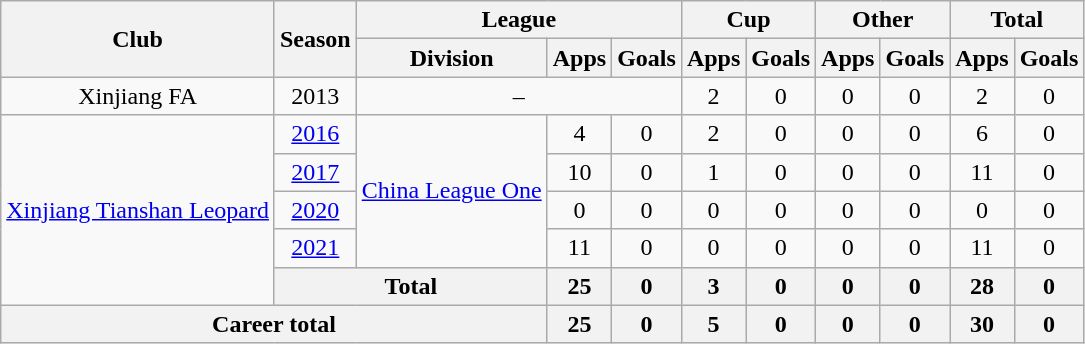<table class="wikitable" style="text-align: center">
<tr>
<th rowspan="2">Club</th>
<th rowspan="2">Season</th>
<th colspan="3">League</th>
<th colspan="2">Cup</th>
<th colspan="2">Other</th>
<th colspan="2">Total</th>
</tr>
<tr>
<th>Division</th>
<th>Apps</th>
<th>Goals</th>
<th>Apps</th>
<th>Goals</th>
<th>Apps</th>
<th>Goals</th>
<th>Apps</th>
<th>Goals</th>
</tr>
<tr>
<td>Xinjiang FA</td>
<td>2013</td>
<td colspan="3">–</td>
<td>2</td>
<td>0</td>
<td>0</td>
<td>0</td>
<td>2</td>
<td>0</td>
</tr>
<tr>
<td rowspan="5"><a href='#'>Xinjiang Tianshan Leopard</a></td>
<td><a href='#'>2016</a></td>
<td rowspan="4"><a href='#'>China League One</a></td>
<td>4</td>
<td>0</td>
<td>2</td>
<td>0</td>
<td>0</td>
<td>0</td>
<td>6</td>
<td>0</td>
</tr>
<tr>
<td><a href='#'>2017</a></td>
<td>10</td>
<td>0</td>
<td>1</td>
<td>0</td>
<td>0</td>
<td>0</td>
<td>11</td>
<td>0</td>
</tr>
<tr>
<td><a href='#'>2020</a></td>
<td>0</td>
<td>0</td>
<td>0</td>
<td>0</td>
<td>0</td>
<td>0</td>
<td>0</td>
<td>0</td>
</tr>
<tr>
<td><a href='#'>2021</a></td>
<td>11</td>
<td>0</td>
<td>0</td>
<td>0</td>
<td>0</td>
<td>0</td>
<td>11</td>
<td>0</td>
</tr>
<tr>
<th colspan=2>Total</th>
<th>25</th>
<th>0</th>
<th>3</th>
<th>0</th>
<th>0</th>
<th>0</th>
<th>28</th>
<th>0</th>
</tr>
<tr>
<th colspan=3>Career total</th>
<th>25</th>
<th>0</th>
<th>5</th>
<th>0</th>
<th>0</th>
<th>0</th>
<th>30</th>
<th>0</th>
</tr>
</table>
